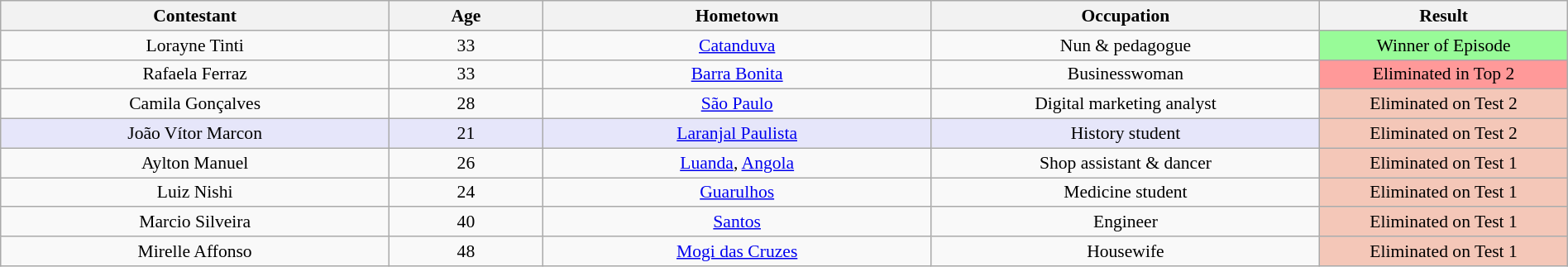<table class="wikitable sortable" style="text-align:center; font-size:90%; width:100%;">
<tr>
<th width="200px">Contestant</th>
<th width="075px">Age</th>
<th width="200px">Hometown</th>
<th width="200px">Occupation</th>
<th width="125px">Result</th>
</tr>
<tr>
<td>Lorayne Tinti</td>
<td>33</td>
<td><a href='#'>Catanduva</a></td>
<td>Nun & pedagogue</td>
<td bgcolor=98FB98>Winner of Episode</td>
</tr>
<tr>
<td>Rafaela Ferraz</td>
<td>33</td>
<td><a href='#'>Barra Bonita</a></td>
<td>Businesswoman</td>
<td bgcolor=FF9999>Eliminated in Top 2</td>
</tr>
<tr>
<td>Camila Gonçalves</td>
<td>28</td>
<td><a href='#'>São Paulo</a></td>
<td>Digital marketing analyst</td>
<td bgcolor=F4C7B8>Eliminated on Test 2</td>
</tr>
<tr bgcolor=E6E6FA>
<td>João Vítor Marcon</td>
<td>21</td>
<td><a href='#'>Laranjal Paulista</a></td>
<td>History student</td>
<td bgcolor=F4C7B8>Eliminated on Test 2</td>
</tr>
<tr>
<td>Aylton Manuel</td>
<td>26</td>
<td><a href='#'>Luanda</a>, <a href='#'>Angola</a></td>
<td>Shop assistant & dancer</td>
<td bgcolor=F4C7B8>Eliminated on Test 1</td>
</tr>
<tr>
<td>Luiz Nishi</td>
<td>24</td>
<td><a href='#'>Guarulhos</a></td>
<td>Medicine student</td>
<td bgcolor=F4C7B8>Eliminated on Test 1</td>
</tr>
<tr>
<td>Marcio Silveira</td>
<td>40</td>
<td><a href='#'>Santos</a></td>
<td>Engineer</td>
<td bgcolor=F4C7B8>Eliminated on Test 1</td>
</tr>
<tr>
<td>Mirelle Affonso</td>
<td>48</td>
<td><a href='#'>Mogi das Cruzes</a></td>
<td>Housewife</td>
<td bgcolor=F4C7B8>Eliminated on Test 1</td>
</tr>
</table>
